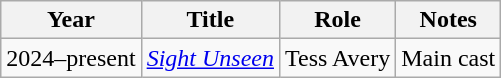<table class="wikitable sortable">
<tr>
<th>Year</th>
<th>Title</th>
<th>Role</th>
<th class="unsortable">Notes</th>
</tr>
<tr>
<td>2024–present</td>
<td><em><a href='#'>Sight Unseen</a></em></td>
<td>Tess Avery</td>
<td>Main cast</td>
</tr>
</table>
